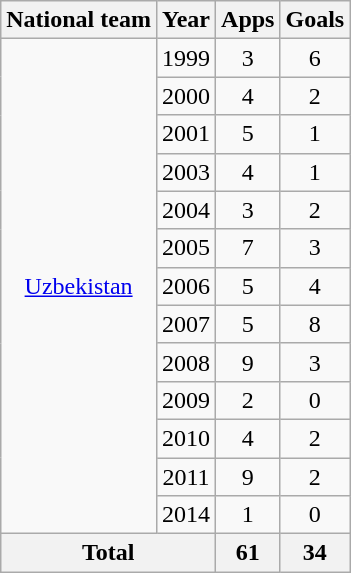<table class="wikitable" style="text-align:center">
<tr>
<th>National team</th>
<th>Year</th>
<th>Apps</th>
<th>Goals</th>
</tr>
<tr>
<td rowspan="13"><a href='#'>Uzbekistan</a></td>
<td>1999</td>
<td>3</td>
<td>6</td>
</tr>
<tr>
<td>2000</td>
<td>4</td>
<td>2</td>
</tr>
<tr>
<td>2001</td>
<td>5</td>
<td>1</td>
</tr>
<tr>
<td>2003</td>
<td>4</td>
<td>1</td>
</tr>
<tr>
<td>2004</td>
<td>3</td>
<td>2</td>
</tr>
<tr>
<td>2005</td>
<td>7</td>
<td>3</td>
</tr>
<tr>
<td>2006</td>
<td>5</td>
<td>4</td>
</tr>
<tr>
<td>2007</td>
<td>5</td>
<td>8</td>
</tr>
<tr>
<td>2008</td>
<td>9</td>
<td>3</td>
</tr>
<tr>
<td>2009</td>
<td>2</td>
<td>0</td>
</tr>
<tr>
<td>2010</td>
<td>4</td>
<td>2</td>
</tr>
<tr>
<td>2011</td>
<td>9</td>
<td>2</td>
</tr>
<tr>
<td>2014</td>
<td>1</td>
<td>0</td>
</tr>
<tr>
<th colspan="2">Total</th>
<th>61</th>
<th>34</th>
</tr>
</table>
